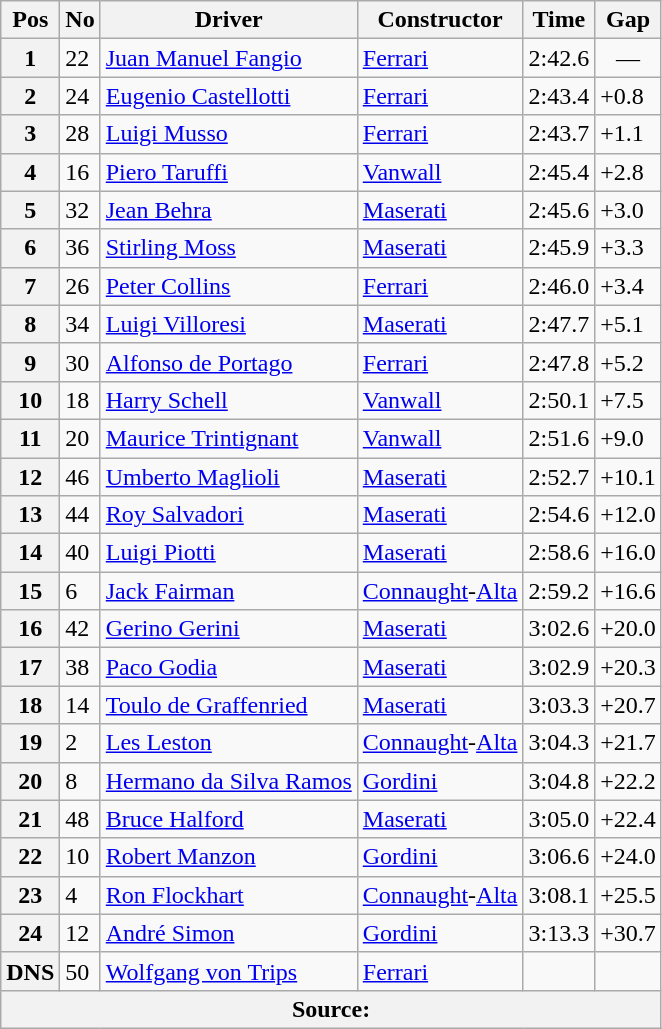<table class="wikitable sortable">
<tr>
<th>Pos</th>
<th>No</th>
<th>Driver</th>
<th>Constructor</th>
<th>Time</th>
<th>Gap</th>
</tr>
<tr>
<th>1</th>
<td>22</td>
<td> <a href='#'>Juan Manuel Fangio</a></td>
<td><a href='#'>Ferrari</a></td>
<td>2:42.6</td>
<td align="center">—</td>
</tr>
<tr>
<th>2</th>
<td>24</td>
<td> <a href='#'>Eugenio Castellotti</a></td>
<td><a href='#'>Ferrari</a></td>
<td>2:43.4</td>
<td>+0.8</td>
</tr>
<tr>
<th>3</th>
<td>28</td>
<td> <a href='#'>Luigi Musso</a></td>
<td><a href='#'>Ferrari</a></td>
<td>2:43.7</td>
<td>+1.1</td>
</tr>
<tr>
<th>4</th>
<td>16</td>
<td> <a href='#'>Piero Taruffi</a></td>
<td><a href='#'>Vanwall</a></td>
<td>2:45.4</td>
<td>+2.8</td>
</tr>
<tr>
<th>5</th>
<td>32</td>
<td> <a href='#'>Jean Behra</a></td>
<td><a href='#'>Maserati</a></td>
<td>2:45.6</td>
<td>+3.0</td>
</tr>
<tr>
<th>6</th>
<td>36</td>
<td> <a href='#'>Stirling Moss</a></td>
<td><a href='#'>Maserati</a></td>
<td>2:45.9</td>
<td>+3.3</td>
</tr>
<tr>
<th>7</th>
<td>26</td>
<td> <a href='#'>Peter Collins</a></td>
<td><a href='#'>Ferrari</a></td>
<td>2:46.0</td>
<td>+3.4</td>
</tr>
<tr>
<th>8</th>
<td>34</td>
<td> <a href='#'>Luigi Villoresi</a></td>
<td><a href='#'>Maserati</a></td>
<td>2:47.7</td>
<td>+5.1</td>
</tr>
<tr>
<th>9</th>
<td>30</td>
<td> <a href='#'>Alfonso de Portago</a></td>
<td><a href='#'>Ferrari</a></td>
<td>2:47.8</td>
<td>+5.2</td>
</tr>
<tr>
<th>10</th>
<td>18</td>
<td> <a href='#'>Harry Schell</a></td>
<td><a href='#'>Vanwall</a></td>
<td>2:50.1</td>
<td>+7.5</td>
</tr>
<tr>
<th>11</th>
<td>20</td>
<td> <a href='#'>Maurice Trintignant</a></td>
<td><a href='#'>Vanwall</a></td>
<td>2:51.6</td>
<td>+9.0</td>
</tr>
<tr>
<th>12</th>
<td>46</td>
<td> <a href='#'>Umberto Maglioli</a></td>
<td><a href='#'>Maserati</a></td>
<td>2:52.7</td>
<td>+10.1</td>
</tr>
<tr>
<th>13</th>
<td>44</td>
<td> <a href='#'>Roy Salvadori</a></td>
<td><a href='#'>Maserati</a></td>
<td>2:54.6</td>
<td>+12.0</td>
</tr>
<tr>
<th>14</th>
<td>40</td>
<td> <a href='#'>Luigi Piotti</a></td>
<td><a href='#'>Maserati</a></td>
<td>2:58.6</td>
<td>+16.0</td>
</tr>
<tr>
<th>15</th>
<td>6</td>
<td> <a href='#'>Jack Fairman</a></td>
<td><a href='#'>Connaught</a>-<a href='#'>Alta</a></td>
<td>2:59.2</td>
<td>+16.6</td>
</tr>
<tr>
<th>16</th>
<td>42</td>
<td> <a href='#'>Gerino Gerini</a></td>
<td><a href='#'>Maserati</a></td>
<td>3:02.6</td>
<td>+20.0</td>
</tr>
<tr>
<th>17</th>
<td>38</td>
<td> <a href='#'>Paco Godia</a></td>
<td><a href='#'>Maserati</a></td>
<td>3:02.9</td>
<td>+20.3</td>
</tr>
<tr>
<th>18</th>
<td>14</td>
<td> <a href='#'>Toulo de Graffenried</a></td>
<td><a href='#'>Maserati</a></td>
<td>3:03.3</td>
<td>+20.7</td>
</tr>
<tr>
<th>19</th>
<td>2</td>
<td> <a href='#'>Les Leston</a></td>
<td><a href='#'>Connaught</a>-<a href='#'>Alta</a></td>
<td>3:04.3</td>
<td>+21.7</td>
</tr>
<tr>
<th>20</th>
<td>8</td>
<td> <a href='#'>Hermano da Silva Ramos</a></td>
<td><a href='#'>Gordini</a></td>
<td>3:04.8</td>
<td>+22.2</td>
</tr>
<tr>
<th>21</th>
<td>48</td>
<td> <a href='#'>Bruce Halford</a></td>
<td><a href='#'>Maserati</a></td>
<td>3:05.0</td>
<td>+22.4</td>
</tr>
<tr>
<th>22</th>
<td>10</td>
<td> <a href='#'>Robert Manzon</a></td>
<td><a href='#'>Gordini</a></td>
<td>3:06.6</td>
<td>+24.0</td>
</tr>
<tr>
<th>23</th>
<td>4</td>
<td> <a href='#'>Ron Flockhart</a></td>
<td><a href='#'>Connaught</a>-<a href='#'>Alta</a></td>
<td>3:08.1</td>
<td>+25.5</td>
</tr>
<tr>
<th>24</th>
<td>12</td>
<td> <a href='#'>André Simon</a></td>
<td><a href='#'>Gordini</a></td>
<td>3:13.3</td>
<td>+30.7</td>
</tr>
<tr>
<th>DNS</th>
<td>50</td>
<td> <a href='#'>Wolfgang von Trips</a></td>
<td><a href='#'>Ferrari</a></td>
<td></td>
<td></td>
</tr>
<tr>
<th colspan="6">Source:</th>
</tr>
</table>
